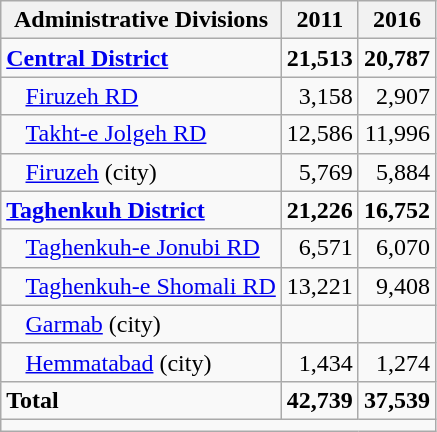<table class="wikitable">
<tr>
<th>Administrative Divisions</th>
<th>2011</th>
<th>2016</th>
</tr>
<tr>
<td><strong><a href='#'>Central District</a></strong></td>
<td style="text-align: right;"><strong>21,513</strong></td>
<td style="text-align: right;"><strong>20,787</strong></td>
</tr>
<tr>
<td style="padding-left: 1em;"><a href='#'>Firuzeh RD</a></td>
<td style="text-align: right;">3,158</td>
<td style="text-align: right;">2,907</td>
</tr>
<tr>
<td style="padding-left: 1em;"><a href='#'>Takht-e Jolgeh RD</a></td>
<td style="text-align: right;">12,586</td>
<td style="text-align: right;">11,996</td>
</tr>
<tr>
<td style="padding-left: 1em;"><a href='#'>Firuzeh</a> (city)</td>
<td style="text-align: right;">5,769</td>
<td style="text-align: right;">5,884</td>
</tr>
<tr>
<td><strong><a href='#'>Taghenkuh District</a></strong></td>
<td style="text-align: right;"><strong>21,226</strong></td>
<td style="text-align: right;"><strong>16,752</strong></td>
</tr>
<tr>
<td style="padding-left: 1em;"><a href='#'>Taghenkuh-e Jonubi RD</a></td>
<td style="text-align: right;">6,571</td>
<td style="text-align: right;">6,070</td>
</tr>
<tr>
<td style="padding-left: 1em;"><a href='#'>Taghenkuh-e Shomali RD</a></td>
<td style="text-align: right;">13,221</td>
<td style="text-align: right;">9,408</td>
</tr>
<tr>
<td style="padding-left: 1em;"><a href='#'>Garmab</a> (city)</td>
<td style="text-align: right;"></td>
<td style="text-align: right;"></td>
</tr>
<tr>
<td style="padding-left: 1em;"><a href='#'>Hemmatabad</a> (city)</td>
<td style="text-align: right;">1,434</td>
<td style="text-align: right;">1,274</td>
</tr>
<tr>
<td><strong>Total</strong></td>
<td style="text-align: right;"><strong>42,739</strong></td>
<td style="text-align: right;"><strong>37,539</strong></td>
</tr>
<tr>
<td colspan=3></td>
</tr>
</table>
